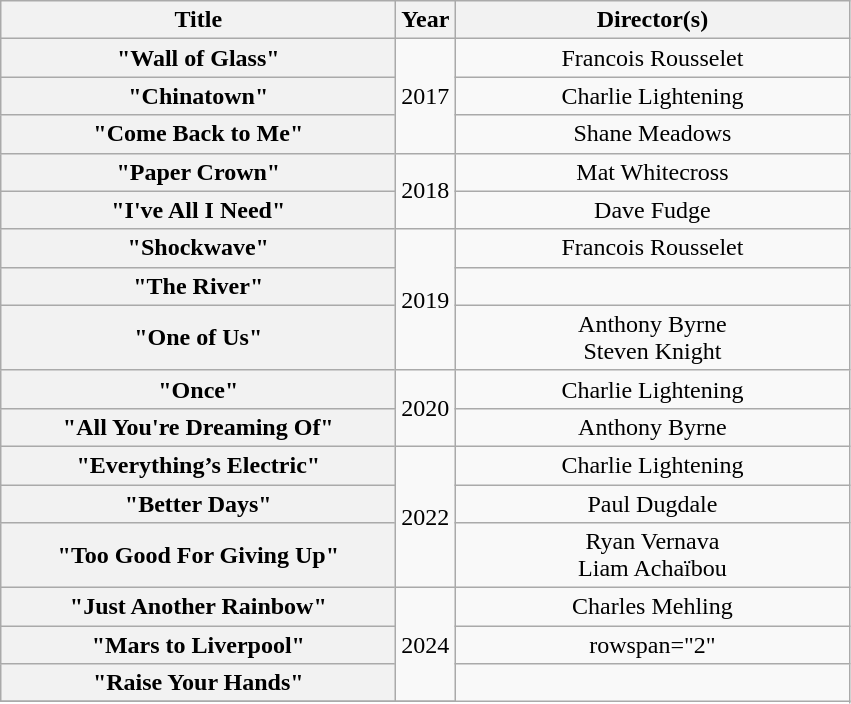<table class="wikitable plainrowheaders" style="text-align:center;">
<tr>
<th scope="col" style="width:16em;">Title</th>
<th scope="col">Year</th>
<th scope="col" style="width:16em;">Director(s)</th>
</tr>
<tr>
<th scope="row">"Wall of Glass"</th>
<td rowspan="3">2017</td>
<td>Francois Rousselet</td>
</tr>
<tr>
<th scope="row">"Chinatown"</th>
<td>Charlie Lightening</td>
</tr>
<tr>
<th scope="row">"Come Back to Me"</th>
<td>Shane Meadows</td>
</tr>
<tr>
<th scope="row">"Paper Crown"</th>
<td rowspan="2">2018</td>
<td>Mat Whitecross</td>
</tr>
<tr>
<th scope="row">"I've All I Need"</th>
<td>Dave Fudge</td>
</tr>
<tr>
<th scope="row">"Shockwave"</th>
<td rowspan="3">2019</td>
<td>Francois Rousselet</td>
</tr>
<tr>
<th scope="row">"The River"</th>
<td></td>
</tr>
<tr>
<th scope="row">"One of Us"</th>
<td>Anthony Byrne <br> Steven Knight</td>
</tr>
<tr>
<th scope="row">"Once"</th>
<td rowspan="2">2020</td>
<td>Charlie Lightening</td>
</tr>
<tr>
<th scope="row">"All You're Dreaming Of"</th>
<td>Anthony Byrne</td>
</tr>
<tr>
<th scope="row">"Everything’s Electric"</th>
<td rowspan="3">2022</td>
<td>Charlie Lightening</td>
</tr>
<tr>
<th scope="row">"Better Days"</th>
<td>Paul Dugdale</td>
</tr>
<tr>
<th scope="row">"Too Good For Giving Up"</th>
<td>Ryan Vernava <br> Liam Achaïbou</td>
</tr>
<tr>
<th scope="row">"Just Another Rainbow"</th>
<td rowspan="3">2024</td>
<td>Charles Mehling</td>
</tr>
<tr>
<th scope="row">"Mars to Liverpool"</th>
<td>rowspan="2" </td>
</tr>
<tr>
<th scope="row">"Raise Your Hands"</th>
</tr>
<tr>
</tr>
</table>
